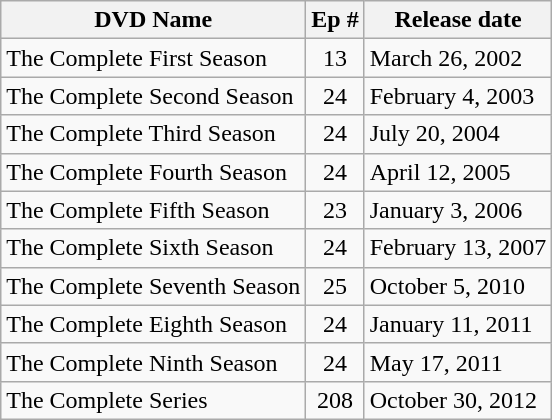<table class="wikitable">
<tr>
<th>DVD Name</th>
<th>Ep #</th>
<th>Release date</th>
</tr>
<tr>
<td>The Complete First Season</td>
<td style="text-align:center;">13</td>
<td>March 26, 2002</td>
</tr>
<tr>
<td>The Complete Second Season</td>
<td style="text-align:center;">24</td>
<td>February 4, 2003</td>
</tr>
<tr>
<td>The Complete Third Season</td>
<td style="text-align:center;">24</td>
<td>July 20, 2004</td>
</tr>
<tr>
<td>The Complete Fourth Season</td>
<td style="text-align:center;">24</td>
<td>April 12, 2005</td>
</tr>
<tr>
<td>The Complete Fifth Season</td>
<td style="text-align:center;">23</td>
<td>January 3, 2006</td>
</tr>
<tr>
<td>The Complete Sixth Season</td>
<td style="text-align:center;">24</td>
<td>February 13, 2007</td>
</tr>
<tr>
<td>The Complete Seventh Season</td>
<td style="text-align:center;">25</td>
<td>October 5, 2010</td>
</tr>
<tr>
<td>The Complete Eighth Season</td>
<td style="text-align:center;">24</td>
<td>January 11, 2011</td>
</tr>
<tr>
<td>The Complete Ninth Season</td>
<td style="text-align:center;">24</td>
<td>May 17, 2011</td>
</tr>
<tr>
<td>The Complete Series</td>
<td style="text-align:center;">208</td>
<td>October 30, 2012</td>
</tr>
</table>
